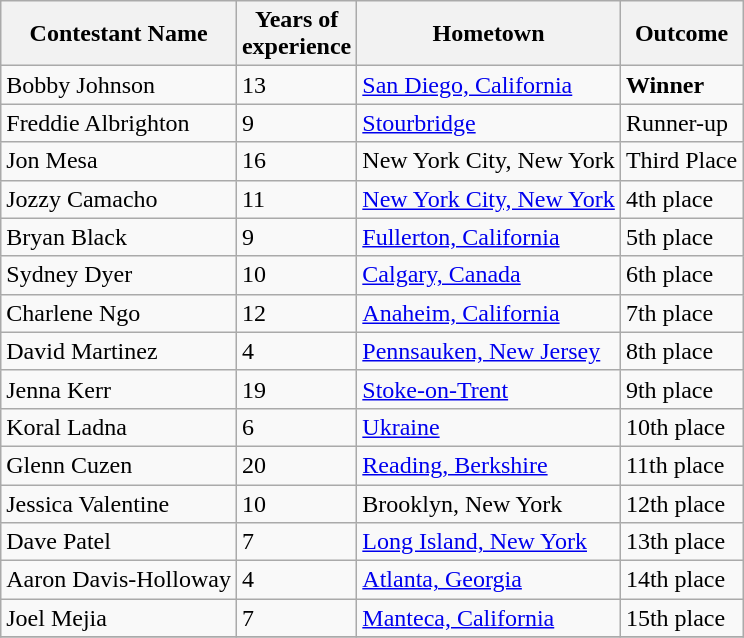<table class="wikitable sortable">
<tr>
<th>Contestant Name</th>
<th>Years of<br>experience</th>
<th>Hometown</th>
<th>Outcome</th>
</tr>
<tr>
<td>Bobby Johnson</td>
<td>13</td>
<td><a href='#'>San Diego, California</a></td>
<td><strong>Winner</strong></td>
</tr>
<tr>
<td>Freddie Albrighton</td>
<td>9</td>
<td><a href='#'>Stourbridge</a></td>
<td>Runner-up</td>
</tr>
<tr>
<td>Jon Mesa</td>
<td>16</td>
<td>New York City, New York</td>
<td>Third Place</td>
</tr>
<tr>
<td>Jozzy Camacho</td>
<td>11</td>
<td><a href='#'>New York City, New York</a></td>
<td>4th place</td>
</tr>
<tr>
<td>Bryan Black</td>
<td>9</td>
<td><a href='#'>Fullerton, California</a></td>
<td>5th place</td>
</tr>
<tr>
<td>Sydney Dyer</td>
<td>10</td>
<td><a href='#'>Calgary, Canada</a></td>
<td>6th place</td>
</tr>
<tr>
<td>Charlene Ngo</td>
<td>12</td>
<td><a href='#'>Anaheim, California</a></td>
<td>7th place</td>
</tr>
<tr>
<td>David Martinez</td>
<td>4</td>
<td><a href='#'>Pennsauken, New Jersey</a></td>
<td>8th place</td>
</tr>
<tr>
<td>Jenna Kerr</td>
<td>19</td>
<td><a href='#'>Stoke-on-Trent</a></td>
<td>9th place</td>
</tr>
<tr>
<td>Koral Ladna</td>
<td>6</td>
<td><a href='#'>Ukraine</a></td>
<td>10th place</td>
</tr>
<tr>
<td>Glenn Cuzen</td>
<td>20</td>
<td><a href='#'>Reading, Berkshire</a></td>
<td>11th place</td>
</tr>
<tr>
<td>Jessica Valentine</td>
<td>10</td>
<td>Brooklyn, New York</td>
<td>12th place</td>
</tr>
<tr>
<td>Dave Patel</td>
<td>7</td>
<td><a href='#'>Long Island, New York</a></td>
<td>13th place</td>
</tr>
<tr>
<td>Aaron Davis-Holloway</td>
<td>4</td>
<td><a href='#'>Atlanta, Georgia</a></td>
<td>14th place</td>
</tr>
<tr>
<td>Joel  Mejia</td>
<td>7</td>
<td><a href='#'>Manteca, California</a></td>
<td>15th place</td>
</tr>
<tr>
</tr>
</table>
